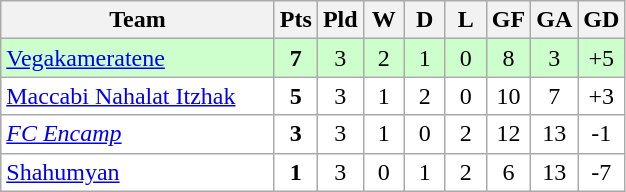<table class="wikitable" style="text-align: center;">
<tr>
<th width="175">Team</th>
<th width="20">Pts</th>
<th width="20">Pld</th>
<th width="20">W</th>
<th width="20">D</th>
<th width="20">L</th>
<th width="20">GF</th>
<th width="20">GA</th>
<th width="20">GD</th>
</tr>
<tr bgcolor=#ccffcc>
<td align="left"> <a href='#'>Vegakameratene</a></td>
<td><strong>7</strong></td>
<td>3</td>
<td>2</td>
<td>1</td>
<td>0</td>
<td>8</td>
<td>3</td>
<td>+5</td>
</tr>
<tr bgcolor=ffffff>
<td align="left"> <a href='#'>Maccabi Nahalat Itzhak</a></td>
<td><strong>5</strong></td>
<td>3</td>
<td>1</td>
<td>2</td>
<td>0</td>
<td>10</td>
<td>7</td>
<td>+3</td>
</tr>
<tr bgcolor=ffffff>
<td align="left"> <em><a href='#'>FC Encamp</a></em></td>
<td><strong>3</strong></td>
<td>3</td>
<td>1</td>
<td>0</td>
<td>2</td>
<td>12</td>
<td>13</td>
<td>-1</td>
</tr>
<tr bgcolor=ffffff>
<td align="left"> <a href='#'>Shahumyan</a></td>
<td><strong>1</strong></td>
<td>3</td>
<td>0</td>
<td>1</td>
<td>2</td>
<td>6</td>
<td>13</td>
<td>-7</td>
</tr>
</table>
